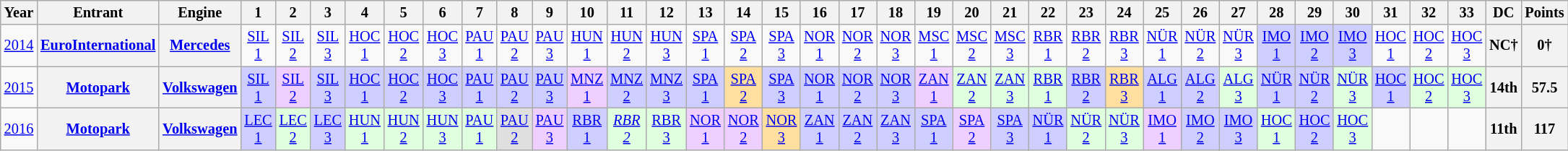<table class="wikitable" style="text-align:center; font-size:85%">
<tr>
<th>Year</th>
<th>Entrant</th>
<th>Engine</th>
<th>1</th>
<th>2</th>
<th>3</th>
<th>4</th>
<th>5</th>
<th>6</th>
<th>7</th>
<th>8</th>
<th>9</th>
<th>10</th>
<th>11</th>
<th>12</th>
<th>13</th>
<th>14</th>
<th>15</th>
<th>16</th>
<th>17</th>
<th>18</th>
<th>19</th>
<th>20</th>
<th>21</th>
<th>22</th>
<th>23</th>
<th>24</th>
<th>25</th>
<th>26</th>
<th>27</th>
<th>28</th>
<th>29</th>
<th>30</th>
<th>31</th>
<th>32</th>
<th>33</th>
<th>DC</th>
<th>Points</th>
</tr>
<tr>
<td><a href='#'>2014</a></td>
<th><a href='#'>EuroInternational</a></th>
<th><a href='#'>Mercedes</a></th>
<td><a href='#'>SIL<br>1</a></td>
<td><a href='#'>SIL<br>2</a></td>
<td><a href='#'>SIL<br>3</a></td>
<td><a href='#'>HOC<br>1</a></td>
<td><a href='#'>HOC<br>2</a></td>
<td><a href='#'>HOC<br>3</a></td>
<td><a href='#'>PAU<br>1</a></td>
<td><a href='#'>PAU<br>2</a></td>
<td><a href='#'>PAU<br>3</a></td>
<td><a href='#'>HUN<br>1</a></td>
<td><a href='#'>HUN<br>2</a></td>
<td><a href='#'>HUN<br>3</a></td>
<td><a href='#'>SPA<br>1</a></td>
<td><a href='#'>SPA<br>2</a></td>
<td><a href='#'>SPA<br>3</a></td>
<td><a href='#'>NOR<br>1</a></td>
<td><a href='#'>NOR<br>2</a></td>
<td><a href='#'>NOR<br>3</a></td>
<td><a href='#'>MSC<br>1</a></td>
<td><a href='#'>MSC<br>2</a></td>
<td><a href='#'>MSC<br>3</a></td>
<td><a href='#'>RBR<br>1</a></td>
<td><a href='#'>RBR<br>2</a></td>
<td><a href='#'>RBR<br>3</a></td>
<td><a href='#'>NÜR<br>1</a></td>
<td><a href='#'>NÜR<br>2</a></td>
<td><a href='#'>NÜR<br>3</a></td>
<td style="background:#CFCFFF;"><a href='#'>IMO<br>1</a><br></td>
<td style="background:#CFCFFF;"><a href='#'>IMO<br>2</a><br></td>
<td style="background:#CFCFFF;"><a href='#'>IMO<br>3</a><br></td>
<td><a href='#'>HOC<br>1</a></td>
<td><a href='#'>HOC<br>2</a></td>
<td><a href='#'>HOC<br>3</a></td>
<th>NC†</th>
<th>0†</th>
</tr>
<tr>
<td><a href='#'>2015</a></td>
<th><a href='#'>Motopark</a></th>
<th><a href='#'>Volkswagen</a></th>
<td style="background:#CFCFFF;"><a href='#'>SIL<br>1</a><br></td>
<td style="background:#EFCFFF;"><a href='#'>SIL<br>2</a><br></td>
<td style="background:#CFCFFF;"><a href='#'>SIL<br>3</a><br></td>
<td style="background:#CFCFFF;"><a href='#'>HOC<br>1</a><br></td>
<td style="background:#CFCFFF;"><a href='#'>HOC<br>2</a><br></td>
<td style="background:#CFCFFF;"><a href='#'>HOC<br>3</a><br></td>
<td style="background:#CFCFFF;"><a href='#'>PAU<br>1</a><br></td>
<td style="background:#CFCFFF;"><a href='#'>PAU<br>2</a><br></td>
<td style="background:#CFCFFF;"><a href='#'>PAU<br>3</a><br></td>
<td style="background:#EFCFFF;"><a href='#'>MNZ<br>1</a><br></td>
<td style="background:#CFCFFF;"><a href='#'>MNZ<br>2</a><br></td>
<td style="background:#CFCFFF;"><a href='#'>MNZ<br>3</a><br></td>
<td style="background:#CFCFFF;"><a href='#'>SPA<br>1</a><br></td>
<td style="background:#FFDF9F;"><a href='#'>SPA<br>2</a><br></td>
<td style="background:#CFCFFF;"><a href='#'>SPA<br>3</a><br></td>
<td style="background:#CFCFFF;"><a href='#'>NOR<br>1</a><br></td>
<td style="background:#CFCFFF;"><a href='#'>NOR<br>2</a><br></td>
<td style="background:#CFCFFF;"><a href='#'>NOR<br>3</a><br></td>
<td style="background:#EFCFFF;"><a href='#'>ZAN<br>1</a><br></td>
<td style="background:#DFFFDF;"><a href='#'>ZAN<br>2</a><br></td>
<td style="background:#DFFFDF;"><a href='#'>ZAN<br>3</a><br></td>
<td style="background:#DFFFDF;"><a href='#'>RBR<br>1</a><br></td>
<td style="background:#CFCFFF;"><a href='#'>RBR<br>2</a><br></td>
<td style="background:#FFDF9F;"><a href='#'>RBR<br>3</a><br></td>
<td style="background:#CFCFFF;"><a href='#'>ALG<br>1</a><br></td>
<td style="background:#CFCFFF;"><a href='#'>ALG<br>2</a><br></td>
<td style="background:#DFFFDF;"><a href='#'>ALG<br>3</a><br></td>
<td style="background:#CFCFFF;"><a href='#'>NÜR<br>1</a><br></td>
<td style="background:#CFCFFF;"><a href='#'>NÜR<br>2</a><br></td>
<td style="background:#DFFFDF;"><a href='#'>NÜR<br>3</a><br></td>
<td style="background:#CFCFFF;"><a href='#'>HOC<br>1</a><br></td>
<td style="background:#DFFFDF;"><a href='#'>HOC<br>2</a><br></td>
<td style="background:#DFFFDF;"><a href='#'>HOC<br>3</a><br></td>
<th>14th</th>
<th>57.5</th>
</tr>
<tr>
<td><a href='#'>2016</a></td>
<th><a href='#'>Motopark</a></th>
<th><a href='#'>Volkswagen</a></th>
<td style="background:#CFCFFF;"><a href='#'>LEC<br>1</a><br></td>
<td style="background:#DFFFDF;"><a href='#'>LEC<br>2</a><br></td>
<td style="background:#CFCFFF;"><a href='#'>LEC<br>3</a><br></td>
<td style="background:#DFFFDF;"><a href='#'>HUN<br>1</a><br></td>
<td style="background:#DFFFDF;"><a href='#'>HUN<br>2</a><br></td>
<td style="background:#DFFFDF;"><a href='#'>HUN<br>3</a><br></td>
<td style="background:#DFFFDF;"><a href='#'>PAU<br>1</a><br></td>
<td style="background:#DFDFDF;"><a href='#'>PAU<br>2</a><br></td>
<td style="background:#EFCFFF;"><a href='#'>PAU<br>3</a><br></td>
<td style="background:#CFCFFF;"><a href='#'>RBR<br>1</a><br></td>
<td style="background:#DFFFDF;"><em><a href='#'>RBR<br>2</a></em><br></td>
<td style="background:#DFFFDF;"><a href='#'>RBR<br>3</a><br></td>
<td style="background:#EFCFFF;"><a href='#'>NOR<br>1</a><br></td>
<td style="background:#EFCFFF;"><a href='#'>NOR<br>2</a><br></td>
<td style="background:#FFDF9F;"><a href='#'>NOR<br>3</a><br></td>
<td style="background:#CFCFFF;"><a href='#'>ZAN<br>1</a><br></td>
<td style="background:#CFCFFF;"><a href='#'>ZAN<br>2</a><br></td>
<td style="background:#CFCFFF;"><a href='#'>ZAN<br>3</a><br></td>
<td style="background:#CFCFFF;"><a href='#'>SPA<br>1</a><br></td>
<td style="background:#EFCFFF;"><a href='#'>SPA<br>2</a><br></td>
<td style="background:#CFCFFF;"><a href='#'>SPA<br>3</a><br></td>
<td style="background:#CFCFFF;"><a href='#'>NÜR<br>1</a><br></td>
<td style="background:#DFFFDF;"><a href='#'>NÜR<br>2</a><br></td>
<td style="background:#DFFFDF;"><a href='#'>NÜR<br>3</a><br></td>
<td style="background:#EFCFFF;"><a href='#'>IMO<br>1</a><br></td>
<td style="background:#CFCFFF;"><a href='#'>IMO<br>2</a><br></td>
<td style="background:#CFCFFF;"><a href='#'>IMO<br>3</a><br></td>
<td style="background:#DFFFDF;"><a href='#'>HOC<br>1</a><br></td>
<td style="background:#CFCFFF;"><a href='#'>HOC<br>2</a><br></td>
<td style="background:#DFFFDF;"><a href='#'>HOC<br>3</a><br></td>
<td></td>
<td></td>
<td></td>
<th>11th</th>
<th>117</th>
</tr>
</table>
